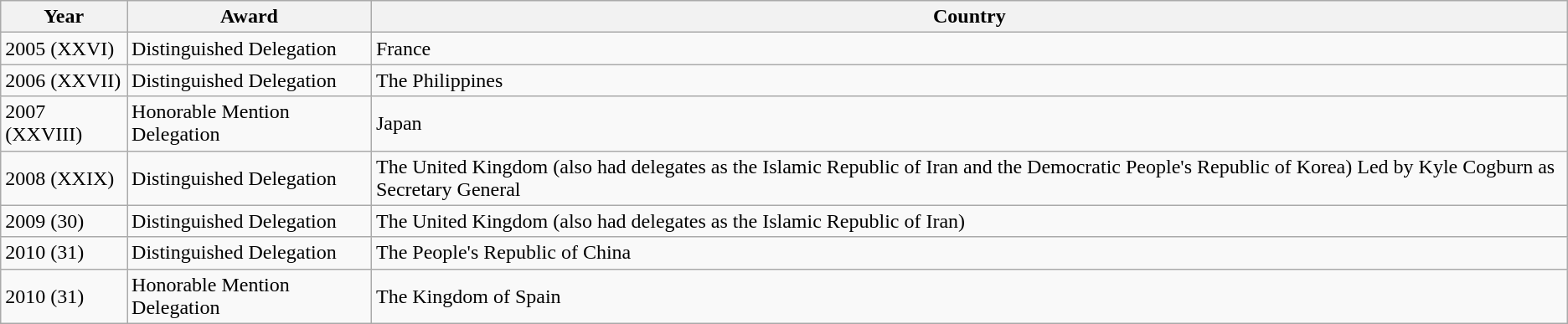<table class="wikitable">
<tr>
<th>Year</th>
<th>Award</th>
<th>Country</th>
</tr>
<tr>
<td>2005 (XXVI)</td>
<td>Distinguished Delegation</td>
<td>France</td>
</tr>
<tr>
<td>2006 (XXVII)</td>
<td>Distinguished Delegation</td>
<td>The Philippines</td>
</tr>
<tr>
<td>2007 (XXVIII)</td>
<td>Honorable Mention Delegation</td>
<td>Japan</td>
</tr>
<tr>
<td>2008 (XXIX)</td>
<td>Distinguished Delegation</td>
<td>The United Kingdom (also had delegates as the Islamic Republic of Iran and the Democratic People's Republic of Korea) Led by Kyle Cogburn as Secretary General</td>
</tr>
<tr>
<td>2009 (30)</td>
<td>Distinguished Delegation</td>
<td>The United Kingdom (also had delegates as the Islamic Republic of Iran)</td>
</tr>
<tr>
<td>2010 (31)</td>
<td>Distinguished Delegation</td>
<td>The People's Republic of China</td>
</tr>
<tr>
<td>2010 (31)</td>
<td>Honorable Mention Delegation</td>
<td>The Kingdom of Spain</td>
</tr>
</table>
